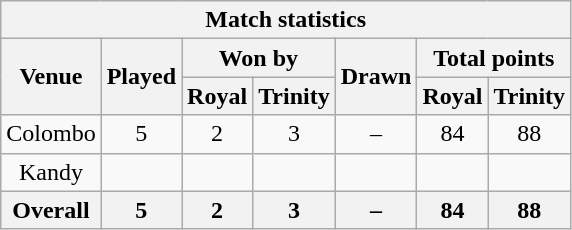<table class="wikitable" style="text-align:center">
<tr>
<th colspan="7">Match statistics</th>
</tr>
<tr>
<th rowspan=2>Venue</th>
<th rowspan=2>Played</th>
<th colspan=2>Won by</th>
<th rowspan=2>Drawn</th>
<th colspan=2>Total points</th>
</tr>
<tr>
<th>Royal</th>
<th>Trinity</th>
<th>Royal</th>
<th>Trinity</th>
</tr>
<tr>
<td>Colombo</td>
<td>5</td>
<td>2</td>
<td>3</td>
<td>–</td>
<td>84</td>
<td>88</td>
</tr>
<tr>
<td>Kandy</td>
<td></td>
<td></td>
<td></td>
<td></td>
<td></td>
<td></td>
</tr>
<tr>
<th>Overall</th>
<th>5</th>
<th>2</th>
<th>3</th>
<th>–</th>
<th>84</th>
<th>88</th>
</tr>
</table>
